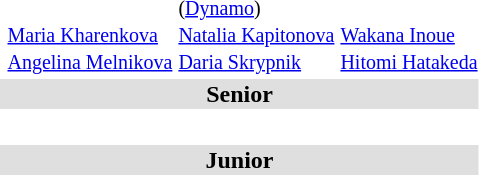<table>
<tr>
<th scope=row style="text-align:left"></th>
<td><br><small><a href='#'>Maria Kharenkova</a><br><a href='#'>Angelina Melnikova</a></small></td>
<td> <small>(<a href='#'>Dynamo</a>)<br><a href='#'>Natalia Kapitonova</a><br><a href='#'>Daria Skrypnik</a></small></td>
<td><br><small><a href='#'>Wakana Inoue</a><br><a href='#'>Hitomi Hatakeda</a></small></td>
</tr>
<tr style="background:#dfdfdf;">
<td colspan="4" style="text-align:center;"><strong>Senior</strong></td>
</tr>
<tr>
<th scope=row style="text-align:left"></th>
<td></td>
<td></td>
<td></td>
</tr>
<tr>
<th scope=row style="text-align:left"></th>
<td></td>
<td></td>
<td></td>
</tr>
<tr>
<th scope=row style="text-align:left"></th>
<td></td>
<td></td>
<td></td>
</tr>
<tr>
<th scope=row style="text-align:left"></th>
<td></td>
<td></td>
<td></td>
</tr>
<tr>
<th scope=row style="text-align:left"></th>
<td></td>
<td></td>
<td></td>
</tr>
<tr>
</tr>
<tr style="background:#dfdfdf;">
<td colspan="4" style="text-align:center;"><strong>Junior</strong></td>
</tr>
<tr>
<th scope=row style="text-align:left"></th>
<td></td>
<td></td>
<td></td>
</tr>
<tr>
<th scope=row style="text-align:left"></th>
<td></td>
<td></td>
<td></td>
</tr>
<tr>
<th scope=row style="text-align:left"></th>
<td></td>
<td></td>
<td></td>
</tr>
<tr>
<th scope=row style="text-align:left"></th>
<td></td>
<td></td>
<td></td>
</tr>
<tr>
<th scope=row style="text-align:left"></th>
<td></td>
<td></td>
<td></td>
</tr>
</table>
